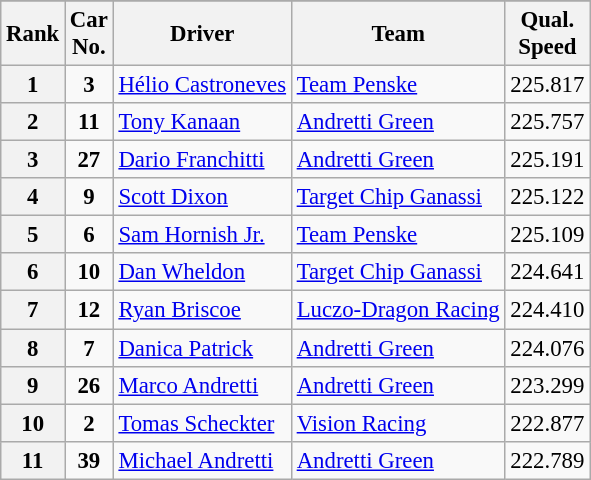<table class="wikitable" style="font-size:95%;">
<tr>
</tr>
<tr>
<th>Rank</th>
<th>Car<br>No.</th>
<th>Driver</th>
<th>Team</th>
<th>Qual.<br>Speed</th>
</tr>
<tr>
<th>1</th>
<td style="text-align:center"><strong>3</strong></td>
<td> <a href='#'>Hélio Castroneves</a></td>
<td><a href='#'>Team Penske</a></td>
<td align=center>225.817</td>
</tr>
<tr>
<th>2</th>
<td style="text-align:center"><strong>11</strong></td>
<td> <a href='#'>Tony Kanaan</a></td>
<td><a href='#'>Andretti Green</a></td>
<td align=center>225.757</td>
</tr>
<tr>
<th>3</th>
<td style="text-align:center"><strong>27</strong></td>
<td> <a href='#'>Dario Franchitti</a></td>
<td><a href='#'>Andretti Green</a></td>
<td align=center>225.191</td>
</tr>
<tr>
<th>4</th>
<td style="text-align:center"><strong>9</strong></td>
<td> <a href='#'>Scott Dixon</a></td>
<td><a href='#'>Target Chip Ganassi</a></td>
<td align=center>225.122</td>
</tr>
<tr>
<th>5</th>
<td style="text-align:center"><strong>6</strong></td>
<td> <a href='#'>Sam Hornish Jr.</a></td>
<td><a href='#'>Team Penske</a></td>
<td align=center>225.109</td>
</tr>
<tr>
<th>6</th>
<td style="text-align:center"><strong>10</strong></td>
<td> <a href='#'>Dan Wheldon</a></td>
<td><a href='#'>Target Chip Ganassi</a></td>
<td align=center>224.641</td>
</tr>
<tr>
<th>7</th>
<td style="text-align:center"><strong>12</strong></td>
<td> <a href='#'>Ryan Briscoe</a></td>
<td><a href='#'>Luczo-Dragon Racing</a></td>
<td align=center>224.410</td>
</tr>
<tr>
<th>8</th>
<td style="text-align:center"><strong>7</strong></td>
<td> <a href='#'>Danica Patrick</a></td>
<td><a href='#'>Andretti Green</a></td>
<td align=center>224.076</td>
</tr>
<tr>
<th>9</th>
<td style="text-align:center"><strong>26</strong></td>
<td> <a href='#'>Marco Andretti</a></td>
<td><a href='#'>Andretti Green</a></td>
<td align=center>223.299</td>
</tr>
<tr>
<th>10</th>
<td style="text-align:center"><strong>2</strong></td>
<td> <a href='#'>Tomas Scheckter</a></td>
<td><a href='#'>Vision Racing</a></td>
<td align=center>222.877</td>
</tr>
<tr>
<th>11</th>
<td style="text-align:center"><strong>39</strong></td>
<td> <a href='#'>Michael Andretti</a></td>
<td><a href='#'>Andretti Green</a></td>
<td align=center>222.789</td>
</tr>
</table>
